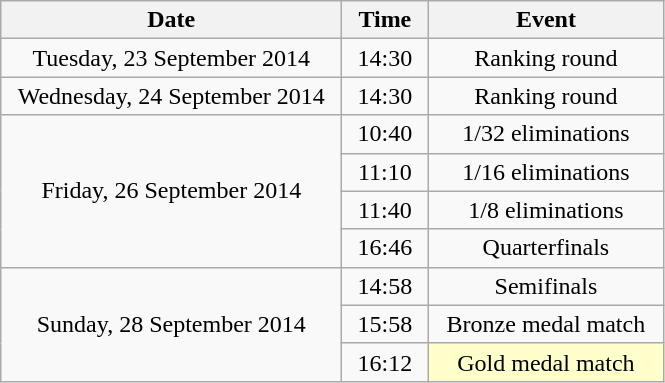<table class = "wikitable" style="text-align:center;">
<tr>
<th width=220>Date</th>
<th width=50>Time</th>
<th width=150>Event</th>
</tr>
<tr>
<td>Tuesday, 23 September 2014</td>
<td>14:30</td>
<td>Ranking round</td>
</tr>
<tr>
<td>Wednesday, 24 September 2014</td>
<td>14:30</td>
<td>Ranking round</td>
</tr>
<tr>
<td rowspan=4>Friday, 26 September 2014</td>
<td>10:40</td>
<td>1/32 eliminations</td>
</tr>
<tr>
<td>11:10</td>
<td>1/16 eliminations</td>
</tr>
<tr>
<td>11:40</td>
<td>1/8 eliminations</td>
</tr>
<tr>
<td>16:46</td>
<td>Quarterfinals</td>
</tr>
<tr>
<td rowspan=3>Sunday, 28 September 2014</td>
<td>14:58</td>
<td>Semifinals</td>
</tr>
<tr>
<td>15:58</td>
<td>Bronze medal match</td>
</tr>
<tr>
<td>16:12</td>
<td bgcolor=ffffcc>Gold medal match</td>
</tr>
</table>
